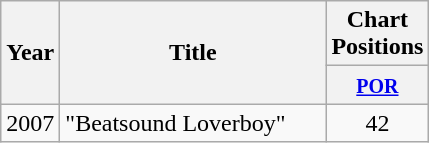<table class="wikitable">
<tr>
<th bgcolor="lightsteelblue" width="25" rowspan="2">Year</th>
<th bgcolor="lightsteelblue" width="170" rowspan="2">Title</th>
<th bgcolor="lightsteelblue" colspan="1">Chart Positions</th>
</tr>
<tr bgcolor="#efefef">
<th bgcolor="#e2e2e2" width="40"><small><a href='#'>POR</a></small></th>
</tr>
<tr>
<td>2007</td>
<td>"Beatsound Loverboy"</td>
<td align="center">42</td>
</tr>
</table>
